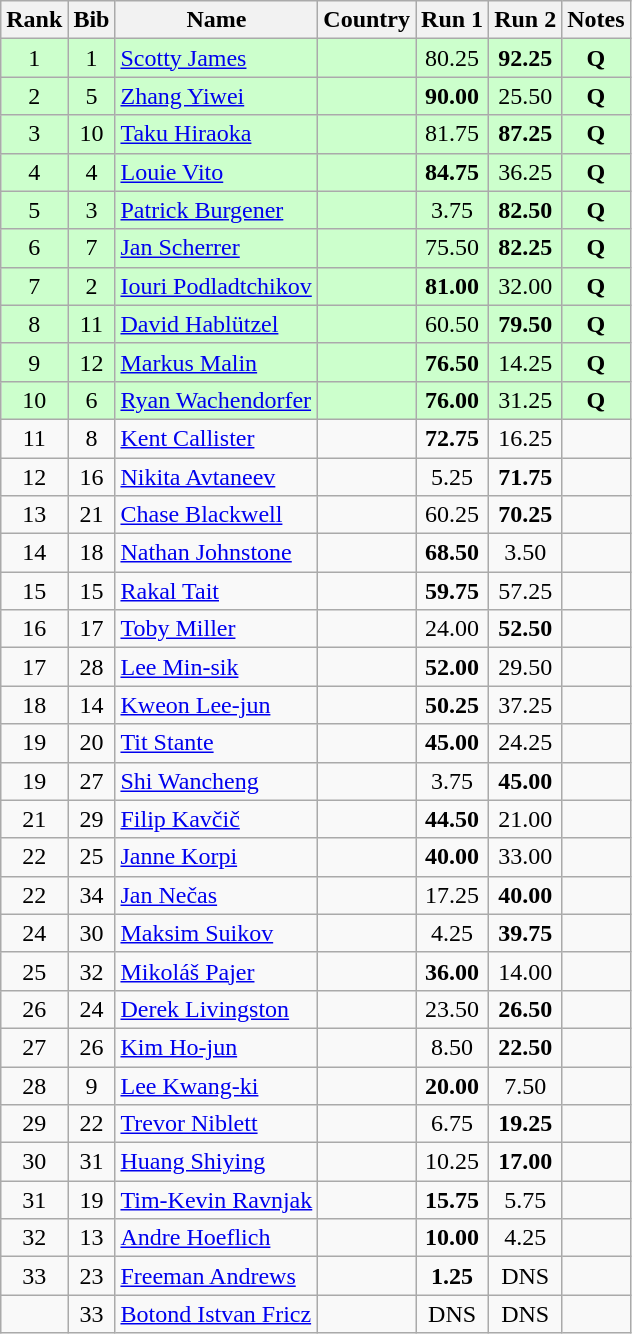<table class="wikitable sortable" style="text-align:center">
<tr>
<th>Rank</th>
<th>Bib</th>
<th>Name</th>
<th>Country</th>
<th>Run 1</th>
<th>Run 2</th>
<th>Notes</th>
</tr>
<tr bgcolor="#ccffcc">
<td>1</td>
<td>1</td>
<td align=left><a href='#'>Scotty James</a></td>
<td align=left></td>
<td>80.25</td>
<td><strong>92.25</strong></td>
<td><strong>Q</strong></td>
</tr>
<tr bgcolor="#ccffcc">
<td>2</td>
<td>5</td>
<td align=left><a href='#'>Zhang Yiwei</a></td>
<td align=left></td>
<td><strong>90.00</strong></td>
<td>25.50</td>
<td><strong>Q</strong></td>
</tr>
<tr bgcolor="#ccffcc">
<td>3</td>
<td>10</td>
<td align=left><a href='#'>Taku Hiraoka</a></td>
<td align=left></td>
<td>81.75</td>
<td><strong>87.25</strong></td>
<td><strong>Q</strong></td>
</tr>
<tr bgcolor="#ccffcc">
<td>4</td>
<td>4</td>
<td align=left><a href='#'>Louie Vito</a></td>
<td align=left></td>
<td><strong>84.75</strong></td>
<td>36.25</td>
<td><strong>Q</strong></td>
</tr>
<tr bgcolor="#ccffcc">
<td>5</td>
<td>3</td>
<td align=left><a href='#'>Patrick Burgener</a></td>
<td align=left></td>
<td>3.75</td>
<td><strong>82.50</strong></td>
<td><strong>Q</strong></td>
</tr>
<tr bgcolor="#ccffcc">
<td>6</td>
<td>7</td>
<td align=left><a href='#'>Jan Scherrer</a></td>
<td align=left></td>
<td>75.50</td>
<td><strong>82.25</strong></td>
<td><strong>Q</strong></td>
</tr>
<tr bgcolor="#ccffcc">
<td>7</td>
<td>2</td>
<td align=left><a href='#'>Iouri Podladtchikov</a></td>
<td align=left></td>
<td><strong>81.00</strong></td>
<td>32.00</td>
<td><strong>Q</strong></td>
</tr>
<tr bgcolor="#ccffcc">
<td>8</td>
<td>11</td>
<td align=left><a href='#'>David Hablützel</a></td>
<td align=left></td>
<td>60.50</td>
<td><strong>79.50</strong></td>
<td><strong>Q</strong></td>
</tr>
<tr bgcolor="#ccffcc">
<td>9</td>
<td>12</td>
<td align=left><a href='#'>Markus Malin</a></td>
<td align=left></td>
<td><strong>76.50</strong></td>
<td>14.25</td>
<td><strong>Q</strong></td>
</tr>
<tr bgcolor="#ccffcc">
<td>10</td>
<td>6</td>
<td align=left><a href='#'>Ryan Wachendorfer</a></td>
<td align=left></td>
<td><strong>76.00</strong></td>
<td>31.25</td>
<td><strong>Q</strong></td>
</tr>
<tr>
<td>11</td>
<td>8</td>
<td align=left><a href='#'>Kent Callister</a></td>
<td align=left></td>
<td><strong>72.75</strong></td>
<td>16.25</td>
<td></td>
</tr>
<tr>
<td>12</td>
<td>16</td>
<td align=left><a href='#'>Nikita Avtaneev</a></td>
<td align=left></td>
<td>5.25</td>
<td><strong>71.75</strong></td>
<td></td>
</tr>
<tr>
<td>13</td>
<td>21</td>
<td align=left><a href='#'>Chase Blackwell</a></td>
<td align=left></td>
<td>60.25</td>
<td><strong>70.25</strong></td>
<td></td>
</tr>
<tr>
<td>14</td>
<td>18</td>
<td align=left><a href='#'>Nathan Johnstone</a></td>
<td align=left></td>
<td><strong>68.50</strong></td>
<td>3.50</td>
<td></td>
</tr>
<tr>
<td>15</td>
<td>15</td>
<td align=left><a href='#'>Rakal Tait</a></td>
<td align=left></td>
<td><strong>59.75</strong></td>
<td>57.25</td>
<td></td>
</tr>
<tr>
<td>16</td>
<td>17</td>
<td align=left><a href='#'>Toby Miller</a></td>
<td align=left></td>
<td>24.00</td>
<td><strong>52.50</strong></td>
<td></td>
</tr>
<tr>
<td>17</td>
<td>28</td>
<td align=left><a href='#'>Lee Min-sik</a></td>
<td align=left></td>
<td><strong>52.00</strong></td>
<td>29.50</td>
<td></td>
</tr>
<tr>
<td>18</td>
<td>14</td>
<td align=left><a href='#'>Kweon Lee-jun</a></td>
<td align=left></td>
<td><strong>50.25</strong></td>
<td>37.25</td>
<td></td>
</tr>
<tr>
<td>19</td>
<td>20</td>
<td align=left><a href='#'>Tit Stante</a></td>
<td align=left></td>
<td><strong>45.00</strong></td>
<td>24.25</td>
<td></td>
</tr>
<tr>
<td>19</td>
<td>27</td>
<td align=left><a href='#'>Shi Wancheng</a></td>
<td align=left></td>
<td>3.75</td>
<td><strong>45.00</strong></td>
<td></td>
</tr>
<tr>
<td>21</td>
<td>29</td>
<td align=left><a href='#'>Filip Kavčič</a></td>
<td align=left></td>
<td><strong>44.50</strong></td>
<td>21.00</td>
<td></td>
</tr>
<tr>
<td>22</td>
<td>25</td>
<td align=left><a href='#'>Janne Korpi</a></td>
<td align=left></td>
<td><strong>40.00</strong></td>
<td>33.00</td>
<td></td>
</tr>
<tr>
<td>22</td>
<td>34</td>
<td align=left><a href='#'>Jan Nečas</a></td>
<td align=left></td>
<td>17.25</td>
<td><strong>40.00</strong></td>
<td></td>
</tr>
<tr>
<td>24</td>
<td>30</td>
<td align=left><a href='#'>Maksim Suikov</a></td>
<td align=left></td>
<td>4.25</td>
<td><strong>39.75</strong></td>
<td></td>
</tr>
<tr>
<td>25</td>
<td>32</td>
<td align=left><a href='#'>Mikoláš Pajer</a></td>
<td align=left></td>
<td><strong>36.00</strong></td>
<td>14.00</td>
<td></td>
</tr>
<tr>
<td>26</td>
<td>24</td>
<td align=left><a href='#'>Derek Livingston</a></td>
<td align=left></td>
<td>23.50</td>
<td><strong>26.50</strong></td>
<td></td>
</tr>
<tr>
<td>27</td>
<td>26</td>
<td align=left><a href='#'>Kim Ho-jun</a></td>
<td align=left></td>
<td>8.50</td>
<td><strong>22.50</strong></td>
<td></td>
</tr>
<tr>
<td>28</td>
<td>9</td>
<td align=left><a href='#'>Lee Kwang-ki</a></td>
<td align=left></td>
<td><strong>20.00</strong></td>
<td>7.50</td>
<td></td>
</tr>
<tr>
<td>29</td>
<td>22</td>
<td align=left><a href='#'>Trevor Niblett</a></td>
<td align=left></td>
<td>6.75</td>
<td><strong>19.25</strong></td>
<td></td>
</tr>
<tr>
<td>30</td>
<td>31</td>
<td align=left><a href='#'>Huang Shiying</a></td>
<td align=left></td>
<td>10.25</td>
<td><strong>17.00</strong></td>
<td></td>
</tr>
<tr>
<td>31</td>
<td>19</td>
<td align=left><a href='#'>Tim-Kevin Ravnjak</a></td>
<td align=left></td>
<td><strong>15.75</strong></td>
<td>5.75</td>
<td></td>
</tr>
<tr>
<td>32</td>
<td>13</td>
<td align=left><a href='#'>Andre Hoeflich</a></td>
<td align=left></td>
<td><strong>10.00</strong></td>
<td>4.25</td>
<td></td>
</tr>
<tr>
<td>33</td>
<td>23</td>
<td align=left><a href='#'>Freeman Andrews</a></td>
<td align=left></td>
<td><strong>1.25</strong></td>
<td>DNS</td>
<td></td>
</tr>
<tr>
<td></td>
<td>33</td>
<td align=left><a href='#'>Botond Istvan Fricz</a></td>
<td align=left></td>
<td>DNS</td>
<td>DNS</td>
<td></td>
</tr>
</table>
